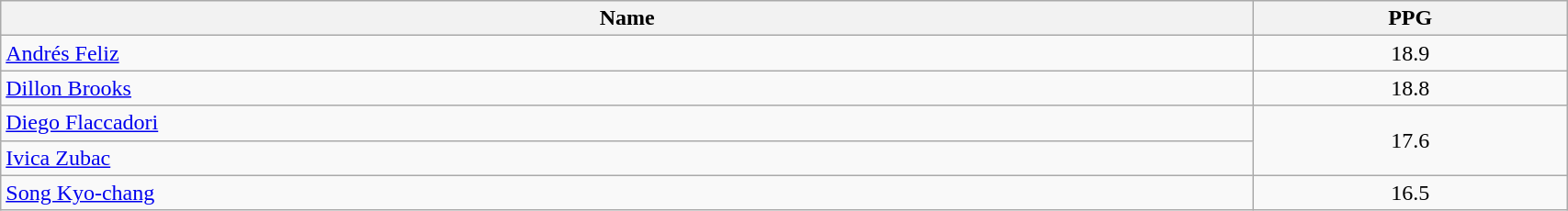<table class=wikitable width="90%">
<tr>
<th width="80%">Name</th>
<th width="20%">PPG</th>
</tr>
<tr>
<td> <a href='#'>Andrés Feliz</a></td>
<td align=center>18.9</td>
</tr>
<tr>
<td> <a href='#'>Dillon Brooks</a></td>
<td align=center>18.8</td>
</tr>
<tr>
<td> <a href='#'>Diego Flaccadori</a></td>
<td align=center rowspan=2>17.6</td>
</tr>
<tr>
<td> <a href='#'>Ivica Zubac</a></td>
</tr>
<tr>
<td> <a href='#'>Song Kyo-chang</a></td>
<td align=center>16.5</td>
</tr>
</table>
